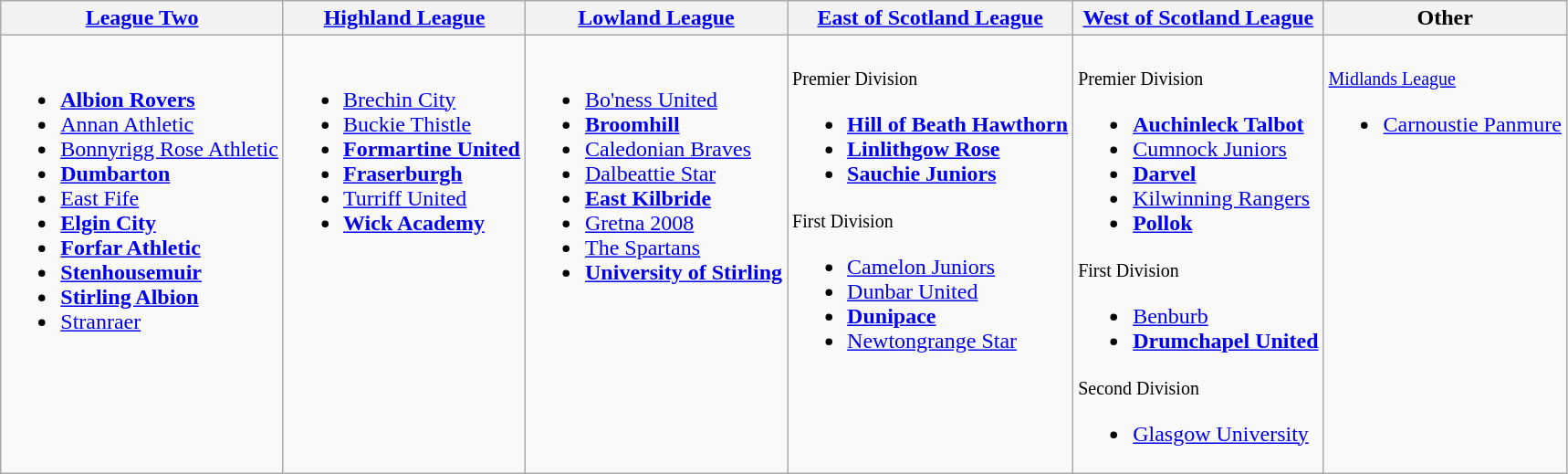<table class="wikitable" style="text-align:left">
<tr>
<th><a href='#'>League Two</a></th>
<th><a href='#'>Highland League</a></th>
<th><a href='#'>Lowland League</a></th>
<th><a href='#'>East of Scotland League</a></th>
<th><a href='#'>West of Scotland League</a></th>
<th>Other</th>
</tr>
<tr>
<td valign="top"><br><ul><li><strong><a href='#'>Albion Rovers</a></strong></li><li><a href='#'>Annan Athletic</a></li><li><a href='#'>Bonnyrigg Rose Athletic</a></li><li><strong><a href='#'>Dumbarton</a></strong></li><li><a href='#'>East Fife</a></li><li><strong><a href='#'>Elgin City</a></strong></li><li><strong><a href='#'>Forfar Athletic</a></strong></li><li><strong><a href='#'>Stenhousemuir</a></strong></li><li><strong><a href='#'>Stirling Albion</a></strong></li><li><a href='#'>Stranraer</a></li></ul></td>
<td valign="top"><br><ul><li><a href='#'>Brechin City</a></li><li><a href='#'>Buckie Thistle</a></li><li><strong><a href='#'>Formartine United</a></strong></li><li><strong><a href='#'>Fraserburgh</a></strong></li><li><a href='#'>Turriff United</a></li><li><strong><a href='#'>Wick Academy</a></strong></li></ul></td>
<td valign="top"><br><ul><li><a href='#'>Bo'ness United</a></li><li><strong><a href='#'>Broomhill</a></strong></li><li><a href='#'>Caledonian Braves</a></li><li><a href='#'>Dalbeattie Star</a></li><li><strong><a href='#'>East Kilbride</a></strong></li><li><a href='#'>Gretna 2008</a></li><li><a href='#'>The Spartans</a></li><li><strong><a href='#'>University of Stirling</a></strong></li></ul></td>
<td valign="top"><br><small>Premier Division</small><ul><li><strong><a href='#'>Hill of Beath Hawthorn</a></strong></li><li><strong><a href='#'>Linlithgow Rose</a></strong></li><li><strong><a href='#'>Sauchie Juniors</a></strong></li></ul><small>First Division</small><ul><li><a href='#'>Camelon Juniors</a></li><li><a href='#'>Dunbar United</a></li><li><strong><a href='#'>Dunipace</a></strong></li><li><a href='#'>Newtongrange Star</a></li></ul></td>
<td valign="top"><br><small>Premier Division</small><ul><li><strong><a href='#'>Auchinleck Talbot</a></strong></li><li><a href='#'>Cumnock Juniors</a></li><li><strong><a href='#'>Darvel</a></strong></li><li><a href='#'>Kilwinning Rangers</a></li><li><strong><a href='#'>Pollok</a></strong></li></ul><small>First Division</small><ul><li><a href='#'>Benburb</a></li><li><strong><a href='#'>Drumchapel United</a></strong></li></ul><small>Second Division</small><ul><li><a href='#'>Glasgow University</a></li></ul></td>
<td valign="top"><br><small><a href='#'>Midlands League</a></small><ul><li><a href='#'>Carnoustie Panmure</a></li></ul></td>
</tr>
</table>
